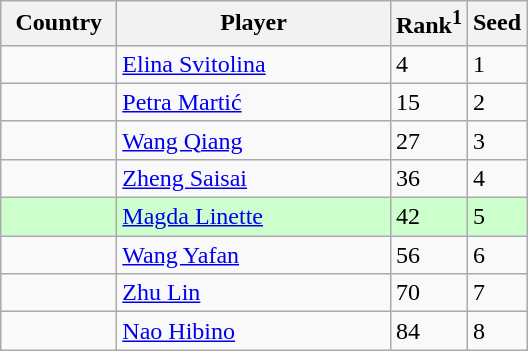<table class="sortable wikitable">
<tr>
<th style="width:70px;">Country</th>
<th style="width:175px;">Player</th>
<th>Rank<sup>1</sup></th>
<th>Seed</th>
</tr>
<tr>
<td></td>
<td><a href='#'>Elina Svitolina</a></td>
<td>4</td>
<td>1</td>
</tr>
<tr>
<td></td>
<td><a href='#'>Petra Martić</a></td>
<td>15</td>
<td>2</td>
</tr>
<tr>
<td></td>
<td><a href='#'>Wang Qiang</a></td>
<td>27</td>
<td>3</td>
</tr>
<tr>
<td></td>
<td><a href='#'>Zheng Saisai</a></td>
<td>36</td>
<td>4</td>
</tr>
<tr style="background:#cfc;">
<td></td>
<td><a href='#'>Magda Linette</a></td>
<td>42</td>
<td>5</td>
</tr>
<tr>
<td></td>
<td><a href='#'>Wang Yafan</a></td>
<td>56</td>
<td>6</td>
</tr>
<tr>
<td></td>
<td><a href='#'>Zhu Lin</a></td>
<td>70</td>
<td>7</td>
</tr>
<tr>
<td></td>
<td><a href='#'>Nao Hibino</a></td>
<td>84</td>
<td>8</td>
</tr>
</table>
